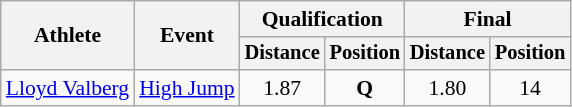<table class=wikitable style="font-size:90%">
<tr>
<th rowspan=2>Athlete</th>
<th rowspan=2>Event</th>
<th colspan=2>Qualification</th>
<th colspan=2>Final</th>
</tr>
<tr style="font-size:95%">
<th>Distance</th>
<th>Position</th>
<th>Distance</th>
<th>Position</th>
</tr>
<tr align=center>
<td align=left><a href='#'>Lloyd Valberg</a></td>
<td align=left><a href='#'>High Jump</a></td>
<td>1.87</td>
<td><strong>Q</strong></td>
<td>1.80</td>
<td>14</td>
</tr>
</table>
